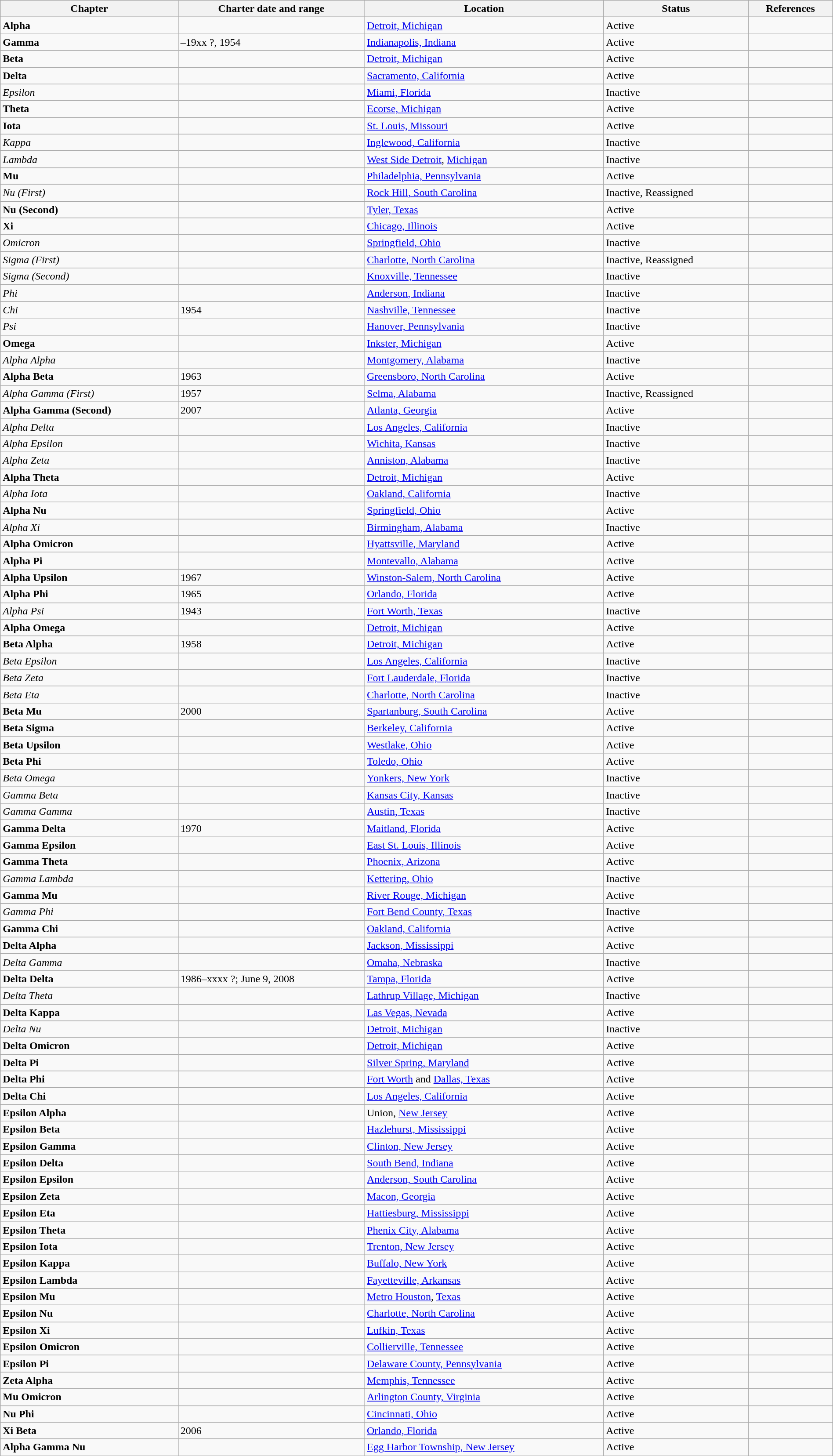<table class="wikitable sortable" style="width:100%;">
<tr>
<th>Chapter</th>
<th>Charter date and range</th>
<th>Location</th>
<th>Status</th>
<th>References</th>
</tr>
<tr>
<td><strong>Alpha</strong></td>
<td></td>
<td><a href='#'>Detroit, Michigan</a></td>
<td>Active</td>
<td></td>
</tr>
<tr>
<td><strong>Gamma</strong></td>
<td>–19xx ?, 1954</td>
<td><a href='#'>Indianapolis, Indiana</a></td>
<td>Active</td>
<td></td>
</tr>
<tr>
<td><strong>Beta</strong></td>
<td></td>
<td><a href='#'>Detroit, Michigan</a></td>
<td>Active</td>
<td></td>
</tr>
<tr>
<td><strong>Delta</strong></td>
<td></td>
<td><a href='#'>Sacramento, California</a></td>
<td>Active</td>
<td></td>
</tr>
<tr>
<td><em>Epsilon</em></td>
<td></td>
<td><a href='#'>Miami, Florida</a></td>
<td>Inactive</td>
<td></td>
</tr>
<tr>
<td><strong>Theta</strong></td>
<td></td>
<td><a href='#'>Ecorse, Michigan</a></td>
<td>Active</td>
<td></td>
</tr>
<tr>
<td><strong>Iota</strong></td>
<td></td>
<td><a href='#'>St. Louis, Missouri</a></td>
<td>Active</td>
<td></td>
</tr>
<tr>
<td><em>Kappa</em></td>
<td></td>
<td><a href='#'>Inglewood, California</a></td>
<td>Inactive</td>
<td></td>
</tr>
<tr>
<td><em>Lambda</em></td>
<td></td>
<td><a href='#'>West Side Detroit</a>, <a href='#'>Michigan</a></td>
<td>Inactive</td>
<td></td>
</tr>
<tr>
<td><strong>Mu</strong></td>
<td></td>
<td><a href='#'>Philadelphia, Pennsylvania</a></td>
<td>Active</td>
<td></td>
</tr>
<tr>
<td><em>Nu (First)</em></td>
<td></td>
<td><a href='#'>Rock Hill, South Carolina</a></td>
<td>Inactive, Reassigned</td>
<td></td>
</tr>
<tr>
<td><strong>Nu (Second)</strong></td>
<td></td>
<td><a href='#'>Tyler, Texas</a></td>
<td>Active</td>
<td></td>
</tr>
<tr>
<td><strong>Xi</strong></td>
<td></td>
<td><a href='#'>Chicago, Illinois</a></td>
<td>Active</td>
<td></td>
</tr>
<tr>
<td><em>Omicron</em></td>
<td></td>
<td><a href='#'>Springfield, Ohio</a></td>
<td>Inactive</td>
<td></td>
</tr>
<tr>
<td><em>Sigma (First)</em></td>
<td></td>
<td><a href='#'>Charlotte, North Carolina</a></td>
<td>Inactive, Reassigned</td>
<td></td>
</tr>
<tr>
<td><em>Sigma (Second)</em></td>
<td></td>
<td><a href='#'>Knoxville, Tennessee</a></td>
<td>Inactive</td>
<td></td>
</tr>
<tr>
<td><em>Phi</em></td>
<td></td>
<td><a href='#'>Anderson, Indiana</a></td>
<td>Inactive</td>
<td></td>
</tr>
<tr>
<td><em>Chi</em></td>
<td>1954</td>
<td><a href='#'>Nashville, Tennessee</a></td>
<td>Inactive</td>
<td></td>
</tr>
<tr>
<td><em>Psi</em></td>
<td></td>
<td><a href='#'>Hanover, Pennsylvania</a></td>
<td>Inactive</td>
<td></td>
</tr>
<tr>
<td><strong>Omega</strong></td>
<td></td>
<td><a href='#'>Inkster, Michigan</a></td>
<td>Active</td>
<td></td>
</tr>
<tr>
<td><em>Alpha Alpha</em></td>
<td></td>
<td><a href='#'>Montgomery, Alabama</a></td>
<td>Inactive</td>
<td></td>
</tr>
<tr>
<td><strong>Alpha Beta</strong></td>
<td>1963</td>
<td><a href='#'>Greensboro, North Carolina</a></td>
<td>Active</td>
<td></td>
</tr>
<tr>
<td><em>Alpha Gamma (First)</em></td>
<td>1957</td>
<td><a href='#'>Selma, Alabama</a></td>
<td>Inactive, Reassigned</td>
<td></td>
</tr>
<tr>
<td><strong>Alpha Gamma (Second)</strong></td>
<td>2007</td>
<td><a href='#'>Atlanta, Georgia</a></td>
<td>Active</td>
<td></td>
</tr>
<tr>
<td><em>Alpha Delta</em></td>
<td></td>
<td><a href='#'>Los Angeles, California</a></td>
<td>Inactive</td>
<td></td>
</tr>
<tr>
<td><em>Alpha Epsilon</em></td>
<td></td>
<td><a href='#'>Wichita, Kansas</a></td>
<td>Inactive</td>
<td></td>
</tr>
<tr>
<td><em>Alpha Zeta</em></td>
<td></td>
<td><a href='#'>Anniston, Alabama</a></td>
<td>Inactive</td>
<td></td>
</tr>
<tr>
<td><strong>Alpha Theta</strong></td>
<td></td>
<td><a href='#'>Detroit, Michigan</a></td>
<td>Active</td>
<td></td>
</tr>
<tr>
<td><em>Alpha Iota</em></td>
<td></td>
<td><a href='#'>Oakland, California</a></td>
<td>Inactive</td>
<td></td>
</tr>
<tr>
<td><strong>Alpha Nu</strong></td>
<td></td>
<td><a href='#'>Springfield, Ohio</a></td>
<td>Active</td>
<td></td>
</tr>
<tr>
<td><em>Alpha Xi</em></td>
<td></td>
<td><a href='#'>Birmingham, Alabama</a></td>
<td>Inactive</td>
<td></td>
</tr>
<tr>
<td><strong>Alpha Omicron</strong></td>
<td></td>
<td><a href='#'>Hyattsville, Maryland</a></td>
<td>Active</td>
<td></td>
</tr>
<tr>
<td><strong>Alpha Pi</strong></td>
<td></td>
<td><a href='#'>Montevallo, Alabama</a></td>
<td>Active</td>
<td></td>
</tr>
<tr>
<td><strong>Alpha Upsilon</strong></td>
<td>1967</td>
<td><a href='#'>Winston-Salem, North Carolina</a></td>
<td>Active</td>
<td></td>
</tr>
<tr>
<td><strong>Alpha Phi</strong></td>
<td>1965</td>
<td><a href='#'>Orlando, Florida</a></td>
<td>Active</td>
<td></td>
</tr>
<tr>
<td><em>Alpha Psi</em></td>
<td>1943</td>
<td><a href='#'>Fort Worth, Texas</a></td>
<td>Inactive</td>
<td></td>
</tr>
<tr>
<td><strong>Alpha Omega</strong></td>
<td></td>
<td><a href='#'>Detroit, Michigan</a></td>
<td>Active</td>
<td></td>
</tr>
<tr>
<td><strong>Beta Alpha</strong></td>
<td>1958</td>
<td><a href='#'>Detroit, Michigan</a></td>
<td>Active</td>
<td></td>
</tr>
<tr>
<td><em>Beta Epsilon</em></td>
<td></td>
<td><a href='#'>Los Angeles, California</a></td>
<td>Inactive</td>
<td></td>
</tr>
<tr>
<td><em>Beta Zeta</em></td>
<td></td>
<td><a href='#'>Fort Lauderdale, Florida</a></td>
<td>Inactive</td>
<td></td>
</tr>
<tr>
<td><em>Beta Eta</em></td>
<td></td>
<td><a href='#'>Charlotte, North Carolina</a></td>
<td>Inactive</td>
<td></td>
</tr>
<tr>
<td><strong>Beta Mu</strong></td>
<td>2000</td>
<td><a href='#'>Spartanburg, South Carolina</a></td>
<td>Active</td>
<td></td>
</tr>
<tr>
<td><strong>Beta Sigma</strong></td>
<td></td>
<td><a href='#'>Berkeley, California</a></td>
<td>Active</td>
<td></td>
</tr>
<tr>
<td><strong>Beta Upsilon</strong></td>
<td></td>
<td><a href='#'>Westlake, Ohio</a></td>
<td>Active</td>
<td></td>
</tr>
<tr>
<td><strong>Beta Phi</strong></td>
<td></td>
<td><a href='#'>Toledo, Ohio</a></td>
<td>Active</td>
<td></td>
</tr>
<tr>
<td><em>Beta Omega</em></td>
<td></td>
<td><a href='#'>Yonkers, New York</a></td>
<td>Inactive</td>
<td></td>
</tr>
<tr>
<td><em>Gamma Beta</em></td>
<td></td>
<td><a href='#'>Kansas City, Kansas</a></td>
<td>Inactive</td>
<td></td>
</tr>
<tr>
<td><em>Gamma Gamma</em></td>
<td></td>
<td><a href='#'>Austin, Texas</a></td>
<td>Inactive</td>
<td></td>
</tr>
<tr>
<td><strong>Gamma Delta</strong></td>
<td>1970</td>
<td><a href='#'>Maitland, Florida</a></td>
<td>Active</td>
<td></td>
</tr>
<tr>
<td><strong>Gamma Epsilon</strong></td>
<td></td>
<td><a href='#'>East St. Louis, Illinois</a></td>
<td>Active</td>
<td></td>
</tr>
<tr>
<td><strong>Gamma Theta</strong></td>
<td></td>
<td><a href='#'>Phoenix, Arizona</a></td>
<td>Active</td>
<td></td>
</tr>
<tr>
<td><em>Gamma Lambda</em></td>
<td></td>
<td><a href='#'>Kettering, Ohio</a></td>
<td>Inactive</td>
<td></td>
</tr>
<tr>
<td><strong>Gamma Mu</strong></td>
<td></td>
<td><a href='#'>River Rouge, Michigan</a></td>
<td>Active</td>
<td></td>
</tr>
<tr>
<td><em>Gamma Phi</em></td>
<td></td>
<td><a href='#'>Fort Bend County, Texas</a></td>
<td>Inactive</td>
<td></td>
</tr>
<tr>
<td><strong>Gamma Chi</strong></td>
<td></td>
<td><a href='#'>Oakland, California</a></td>
<td>Active</td>
<td></td>
</tr>
<tr>
<td><strong>Delta Alpha</strong></td>
<td></td>
<td><a href='#'>Jackson, Mississippi</a></td>
<td>Active</td>
<td></td>
</tr>
<tr>
<td><em>Delta Gamma</em></td>
<td></td>
<td><a href='#'>Omaha, Nebraska</a></td>
<td>Inactive</td>
<td></td>
</tr>
<tr>
<td><strong>Delta Delta</strong></td>
<td>1986–xxxx ?; June 9, 2008</td>
<td><a href='#'>Tampa, Florida</a></td>
<td>Active</td>
<td></td>
</tr>
<tr>
<td><em>Delta Theta</em></td>
<td></td>
<td><a href='#'>Lathrup Village, Michigan</a></td>
<td>Inactive</td>
<td></td>
</tr>
<tr>
<td><strong>Delta Kappa</strong></td>
<td></td>
<td><a href='#'>Las Vegas, Nevada</a></td>
<td>Active</td>
<td></td>
</tr>
<tr>
<td><em>Delta Nu</em></td>
<td></td>
<td><a href='#'>Detroit, Michigan</a></td>
<td>Inactive</td>
<td></td>
</tr>
<tr>
<td><strong>Delta Omicron</strong></td>
<td></td>
<td><a href='#'>Detroit, Michigan</a></td>
<td>Active</td>
<td></td>
</tr>
<tr>
<td><strong>Delta Pi</strong></td>
<td></td>
<td><a href='#'>Silver Spring, Maryland</a></td>
<td>Active</td>
<td></td>
</tr>
<tr>
<td><strong>Delta Phi</strong></td>
<td></td>
<td><a href='#'>Fort Worth</a> and <a href='#'>Dallas, Texas</a></td>
<td>Active</td>
<td></td>
</tr>
<tr>
<td><strong>Delta Chi</strong></td>
<td></td>
<td><a href='#'>Los Angeles, California</a></td>
<td>Active</td>
<td></td>
</tr>
<tr>
<td><strong>Epsilon Alpha</strong></td>
<td></td>
<td>Union, <a href='#'>New Jersey</a></td>
<td>Active</td>
<td></td>
</tr>
<tr>
<td><strong>Epsilon Beta</strong></td>
<td></td>
<td><a href='#'>Hazlehurst, Mississippi</a></td>
<td>Active</td>
<td></td>
</tr>
<tr>
<td><strong>Epsilon Gamma</strong></td>
<td></td>
<td><a href='#'>Clinton, New Jersey</a></td>
<td>Active</td>
<td></td>
</tr>
<tr>
<td><strong>Epsilon Delta</strong></td>
<td></td>
<td><a href='#'>South Bend, Indiana</a></td>
<td>Active</td>
<td></td>
</tr>
<tr>
<td><strong>Epsilon Epsilon</strong></td>
<td></td>
<td><a href='#'>Anderson, South Carolina</a></td>
<td>Active</td>
<td></td>
</tr>
<tr>
<td><strong>Epsilon Zeta</strong></td>
<td></td>
<td><a href='#'>Macon, Georgia</a></td>
<td>Active</td>
<td></td>
</tr>
<tr>
<td><strong>Epsilon Eta</strong></td>
<td></td>
<td><a href='#'>Hattiesburg, Mississippi</a></td>
<td>Active</td>
<td></td>
</tr>
<tr>
<td><strong>Epsilon Theta</strong></td>
<td></td>
<td><a href='#'>Phenix City, Alabama</a></td>
<td>Active</td>
<td></td>
</tr>
<tr>
<td><strong>Epsilon Iota</strong></td>
<td></td>
<td><a href='#'>Trenton, New Jersey</a></td>
<td>Active</td>
<td></td>
</tr>
<tr>
<td><strong>Epsilon Kappa</strong></td>
<td></td>
<td><a href='#'>Buffalo, New York</a></td>
<td>Active</td>
<td></td>
</tr>
<tr>
<td><strong>Epsilon Lambda</strong></td>
<td></td>
<td><a href='#'>Fayetteville, Arkansas</a></td>
<td>Active</td>
<td></td>
</tr>
<tr>
<td><strong>Epsilon Mu</strong></td>
<td></td>
<td><a href='#'>Metro Houston</a>, <a href='#'>Texas</a></td>
<td>Active</td>
<td></td>
</tr>
<tr>
<td><strong>Epsilon Nu</strong></td>
<td></td>
<td><a href='#'>Charlotte, North Carolina</a></td>
<td>Active</td>
<td></td>
</tr>
<tr>
<td><strong>Epsilon Xi</strong></td>
<td></td>
<td><a href='#'>Lufkin, Texas</a></td>
<td>Active</td>
<td></td>
</tr>
<tr>
<td><strong>Epsilon Omicron</strong></td>
<td></td>
<td><a href='#'>Collierville, Tennessee</a></td>
<td>Active</td>
<td></td>
</tr>
<tr>
<td><strong>Epsilon Pi</strong></td>
<td></td>
<td><a href='#'>Delaware County, Pennsylvania</a></td>
<td>Active</td>
<td></td>
</tr>
<tr>
<td><strong>Zeta Alpha</strong></td>
<td></td>
<td><a href='#'>Memphis, Tennessee</a></td>
<td>Active</td>
<td></td>
</tr>
<tr>
<td><strong>Mu Omicron</strong></td>
<td></td>
<td><a href='#'>Arlington County, Virginia</a></td>
<td>Active</td>
<td></td>
</tr>
<tr>
<td><strong>Nu Phi</strong></td>
<td></td>
<td><a href='#'>Cincinnati, Ohio</a></td>
<td>Active</td>
<td></td>
</tr>
<tr>
<td><strong>Xi Beta</strong></td>
<td>2006</td>
<td><a href='#'>Orlando, Florida</a></td>
<td>Active</td>
<td></td>
</tr>
<tr>
<td><strong>Alpha Gamma Nu</strong></td>
<td></td>
<td><a href='#'>Egg Harbor Township, New Jersey</a></td>
<td>Active</td>
<td></td>
</tr>
</table>
